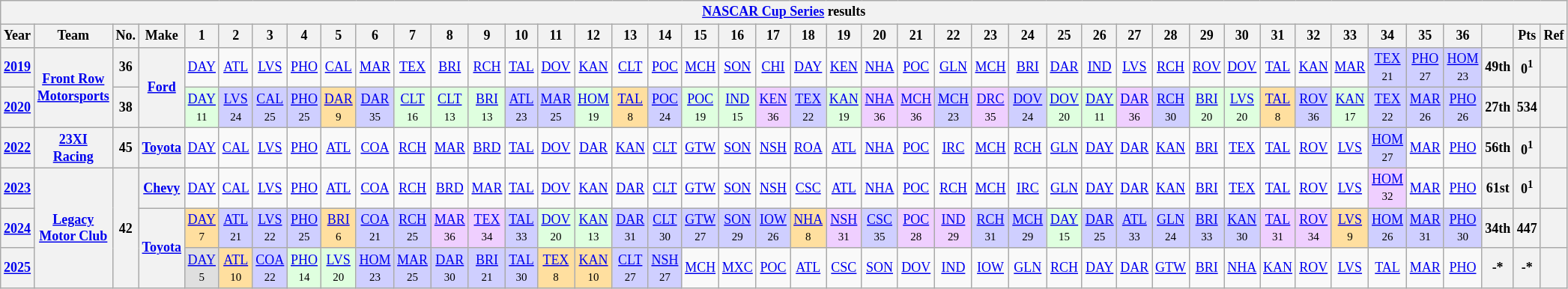<table class="wikitable" style="text-align:center; font-size:75%">
<tr>
<th colspan=43><a href='#'>NASCAR Cup Series</a> results</th>
</tr>
<tr>
<th>Year</th>
<th>Team</th>
<th>No.</th>
<th>Make</th>
<th>1</th>
<th>2</th>
<th>3</th>
<th>4</th>
<th>5</th>
<th>6</th>
<th>7</th>
<th>8</th>
<th>9</th>
<th>10</th>
<th>11</th>
<th>12</th>
<th>13</th>
<th>14</th>
<th>15</th>
<th>16</th>
<th>17</th>
<th>18</th>
<th>19</th>
<th>20</th>
<th>21</th>
<th>22</th>
<th>23</th>
<th>24</th>
<th>25</th>
<th>26</th>
<th>27</th>
<th>28</th>
<th>29</th>
<th>30</th>
<th>31</th>
<th>32</th>
<th>33</th>
<th>34</th>
<th>35</th>
<th>36</th>
<th></th>
<th>Pts</th>
<th>Ref</th>
</tr>
<tr>
<th><a href='#'>2019</a></th>
<th rowspan=2><a href='#'>Front Row Motorsports</a></th>
<th>36</th>
<th rowspan=2><a href='#'>Ford</a></th>
<td><a href='#'>DAY</a></td>
<td><a href='#'>ATL</a></td>
<td><a href='#'>LVS</a></td>
<td><a href='#'>PHO</a></td>
<td><a href='#'>CAL</a></td>
<td><a href='#'>MAR</a></td>
<td><a href='#'>TEX</a></td>
<td><a href='#'>BRI</a></td>
<td><a href='#'>RCH</a></td>
<td><a href='#'>TAL</a></td>
<td><a href='#'>DOV</a></td>
<td><a href='#'>KAN</a></td>
<td><a href='#'>CLT</a></td>
<td><a href='#'>POC</a></td>
<td><a href='#'>MCH</a></td>
<td><a href='#'>SON</a></td>
<td><a href='#'>CHI</a></td>
<td><a href='#'>DAY</a></td>
<td><a href='#'>KEN</a></td>
<td><a href='#'>NHA</a></td>
<td><a href='#'>POC</a></td>
<td><a href='#'>GLN</a></td>
<td><a href='#'>MCH</a></td>
<td><a href='#'>BRI</a></td>
<td><a href='#'>DAR</a></td>
<td><a href='#'>IND</a></td>
<td><a href='#'>LVS</a></td>
<td><a href='#'>RCH</a></td>
<td><a href='#'>ROV</a></td>
<td><a href='#'>DOV</a></td>
<td><a href='#'>TAL</a></td>
<td><a href='#'>KAN</a></td>
<td><a href='#'>MAR</a></td>
<td style="background:#CFCFFF;"><a href='#'>TEX</a><br><small>21</small></td>
<td style="background:#CFCFFF;"><a href='#'>PHO</a><br><small>27</small></td>
<td style="background:#CFCFFF;"><a href='#'>HOM</a><br><small>23</small></td>
<th>49th</th>
<th>0<sup>1</sup></th>
<th></th>
</tr>
<tr>
<th><a href='#'>2020</a></th>
<th>38</th>
<td style="background:#DFFFDF;"><a href='#'>DAY</a><br><small>11</small></td>
<td style="background:#CFCFFF;"><a href='#'>LVS</a><br><small>24</small></td>
<td style="background:#CFCFFF;"><a href='#'>CAL</a><br><small>25</small></td>
<td style="background:#CFCFFF;"><a href='#'>PHO</a><br><small>25</small></td>
<td style="background:#FFDF9F;"><a href='#'>DAR</a><br><small>9</small></td>
<td style="background:#CFCFFF;"><a href='#'>DAR</a><br><small>35</small></td>
<td style="background:#DFFFDF;"><a href='#'>CLT</a><br><small>16</small></td>
<td style="background:#DFFFDF;"><a href='#'>CLT</a><br><small>13</small></td>
<td style="background:#DFFFDF;"><a href='#'>BRI</a><br><small>13</small></td>
<td style="background:#CFCFFF;"><a href='#'>ATL</a><br><small>23</small></td>
<td style="background:#CFCFFF;"><a href='#'>MAR</a><br><small>25</small></td>
<td style="background:#DFFFDF;"><a href='#'>HOM</a><br><small>19</small></td>
<td style="background:#FFDF9F;"><a href='#'>TAL</a><br><small>8</small></td>
<td style="background:#CFCFFF;"><a href='#'>POC</a><br><small>24</small></td>
<td style="background:#DFFFDF;"><a href='#'>POC</a><br><small>19</small></td>
<td style="background:#DFFFDF;"><a href='#'>IND</a><br><small>15</small></td>
<td style="background:#EFCFFF;"><a href='#'>KEN</a><br><small>36</small></td>
<td style="background:#CFCFFF;"><a href='#'>TEX</a><br><small>22</small></td>
<td style="background:#DFFFDF;"><a href='#'>KAN</a><br><small>19</small></td>
<td style="background:#EFCFFF;"><a href='#'>NHA</a><br><small>36</small></td>
<td style="background:#EFCFFF;"><a href='#'>MCH</a><br><small>36</small></td>
<td style="background:#CFCFFF;"><a href='#'>MCH</a><br><small>23</small></td>
<td style="background:#EFCFFF;"><a href='#'>DRC</a><br><small>35</small></td>
<td style="background:#CFCFFF;"><a href='#'>DOV</a><br><small>24</small></td>
<td style="background:#DFFFDF;"><a href='#'>DOV</a><br><small>20</small></td>
<td style="background:#DFFFDF;"><a href='#'>DAY</a><br><small>11</small></td>
<td style="background:#EFCFFF;"><a href='#'>DAR</a><br><small>36</small></td>
<td style="background:#CFCFFF;"><a href='#'>RCH</a><br><small>30</small></td>
<td style="background:#DFFFDF;"><a href='#'>BRI</a><br><small>20</small></td>
<td style="background:#DFFFDF;"><a href='#'>LVS</a><br><small>20</small></td>
<td style="background:#FFDF9F;"><a href='#'>TAL</a><br><small>8</small></td>
<td style="background:#CFCFFF;"><a href='#'>ROV</a><br><small>36</small></td>
<td style="background:#DFFFDF;"><a href='#'>KAN</a><br><small>17</small></td>
<td style="background:#CFCFFF;"><a href='#'>TEX</a><br><small>22</small></td>
<td style="background:#CFCFFF;"><a href='#'>MAR</a><br><small>26</small></td>
<td style="background:#CFCFFF;"><a href='#'>PHO</a><br><small>26</small></td>
<th>27th</th>
<th>534</th>
<th></th>
</tr>
<tr>
<th><a href='#'>2022</a></th>
<th><a href='#'>23XI Racing</a></th>
<th>45</th>
<th><a href='#'>Toyota</a></th>
<td><a href='#'>DAY</a></td>
<td><a href='#'>CAL</a></td>
<td><a href='#'>LVS</a></td>
<td><a href='#'>PHO</a></td>
<td><a href='#'>ATL</a></td>
<td><a href='#'>COA</a></td>
<td><a href='#'>RCH</a></td>
<td><a href='#'>MAR</a></td>
<td><a href='#'>BRD</a></td>
<td><a href='#'>TAL</a></td>
<td><a href='#'>DOV</a></td>
<td><a href='#'>DAR</a></td>
<td><a href='#'>KAN</a></td>
<td><a href='#'>CLT</a></td>
<td><a href='#'>GTW</a></td>
<td><a href='#'>SON</a></td>
<td><a href='#'>NSH</a></td>
<td><a href='#'>ROA</a></td>
<td><a href='#'>ATL</a></td>
<td><a href='#'>NHA</a></td>
<td><a href='#'>POC</a></td>
<td><a href='#'>IRC</a></td>
<td><a href='#'>MCH</a></td>
<td><a href='#'>RCH</a></td>
<td><a href='#'>GLN</a></td>
<td><a href='#'>DAY</a></td>
<td><a href='#'>DAR</a></td>
<td><a href='#'>KAN</a></td>
<td><a href='#'>BRI</a></td>
<td><a href='#'>TEX</a></td>
<td><a href='#'>TAL</a></td>
<td><a href='#'>ROV</a></td>
<td><a href='#'>LVS</a></td>
<td style="background:#CFCFFF;"><a href='#'>HOM</a><br><small>27</small></td>
<td><a href='#'>MAR</a></td>
<td><a href='#'>PHO</a></td>
<th>56th</th>
<th>0<sup>1</sup></th>
<th></th>
</tr>
<tr>
<th><a href='#'>2023</a></th>
<th rowspan=3><a href='#'>Legacy Motor Club</a></th>
<th rowspan=3>42</th>
<th><a href='#'>Chevy</a></th>
<td><a href='#'>DAY</a></td>
<td><a href='#'>CAL</a></td>
<td><a href='#'>LVS</a></td>
<td><a href='#'>PHO</a></td>
<td><a href='#'>ATL</a></td>
<td><a href='#'>COA</a></td>
<td><a href='#'>RCH</a></td>
<td><a href='#'>BRD</a></td>
<td><a href='#'>MAR</a></td>
<td><a href='#'>TAL</a></td>
<td><a href='#'>DOV</a></td>
<td><a href='#'>KAN</a></td>
<td><a href='#'>DAR</a></td>
<td><a href='#'>CLT</a></td>
<td><a href='#'>GTW</a></td>
<td><a href='#'>SON</a></td>
<td><a href='#'>NSH</a></td>
<td><a href='#'>CSC</a></td>
<td><a href='#'>ATL</a></td>
<td><a href='#'>NHA</a></td>
<td><a href='#'>POC</a></td>
<td><a href='#'>RCH</a></td>
<td><a href='#'>MCH</a></td>
<td><a href='#'>IRC</a></td>
<td><a href='#'>GLN</a></td>
<td><a href='#'>DAY</a></td>
<td><a href='#'>DAR</a></td>
<td><a href='#'>KAN</a></td>
<td><a href='#'>BRI</a></td>
<td><a href='#'>TEX</a></td>
<td><a href='#'>TAL</a></td>
<td><a href='#'>ROV</a></td>
<td><a href='#'>LVS</a></td>
<td style="background:#EFCFFF;"><a href='#'>HOM</a><br><small>32</small></td>
<td><a href='#'>MAR</a></td>
<td><a href='#'>PHO</a></td>
<th>61st</th>
<th>0<sup>1</sup></th>
<th></th>
</tr>
<tr>
<th><a href='#'>2024</a></th>
<th rowspan=2><a href='#'>Toyota</a></th>
<td style="background:#FFDF9F;"><a href='#'>DAY</a><br><small>7</small></td>
<td style="background:#CFCFFF;"><a href='#'>ATL</a><br><small>21</small></td>
<td style="background:#CFCFFF;"><a href='#'>LVS</a><br><small>22</small></td>
<td style="background:#CFCFFF;"><a href='#'>PHO</a><br><small>25</small></td>
<td style="background:#FFDF9F;"><a href='#'>BRI</a><br><small>6</small></td>
<td style="background:#CFCFFF;"><a href='#'>COA</a><br><small>21</small></td>
<td style="background:#CFCFFF;"><a href='#'>RCH</a><br><small>25</small></td>
<td style="background:#EFCFFF;"><a href='#'>MAR</a><br><small>36</small></td>
<td style="background:#EFCFFF;"><a href='#'>TEX</a><br><small>34</small></td>
<td style="background:#CFCFFF;"><a href='#'>TAL</a><br><small>33</small></td>
<td style="background:#DFFFDF;"><a href='#'>DOV</a><br><small>20</small></td>
<td style="background:#DFFFDF;"><a href='#'>KAN</a><br><small>13</small></td>
<td style="background:#CFCFFF;"><a href='#'>DAR</a><br><small>31</small></td>
<td style="background:#CFCFFF;"><a href='#'>CLT</a><br><small>30</small></td>
<td style="background:#CFCFFF;"><a href='#'>GTW</a><br><small>27</small></td>
<td style="background:#CFCFFF;"><a href='#'>SON</a><br><small>29</small></td>
<td style="background:#CFCFFF;"><a href='#'>IOW</a><br><small>26</small></td>
<td style="background:#FFDF9F;"><a href='#'>NHA</a><br><small>8</small></td>
<td style="background:#EFCFFF;"><a href='#'>NSH</a><br><small>31</small></td>
<td style="background:#CFCFFF;"><a href='#'>CSC</a><br><small>35</small></td>
<td style="background:#EFCFFF;"><a href='#'>POC</a><br><small>28</small></td>
<td style="background:#EFCFFF;"><a href='#'>IND</a><br><small>29</small></td>
<td style="background:#CFCFFF;"><a href='#'>RCH</a><br><small>31</small></td>
<td style="background:#CFCFFF;"><a href='#'>MCH</a><br><small>29</small></td>
<td style="background:#DFFFDF;"><a href='#'>DAY</a><br><small>15</small></td>
<td style="background:#CFCFFF;"><a href='#'>DAR</a><br><small>25</small></td>
<td style="background:#CFCFFF;"><a href='#'>ATL</a><br><small>33</small></td>
<td style="background:#CFCFFF;"><a href='#'>GLN</a><br><small>24</small></td>
<td style="background:#CFCFFF;"><a href='#'>BRI</a><br><small>33</small></td>
<td style="background:#CFCFFF;"><a href='#'>KAN</a><br><small>30</small></td>
<td style="background:#EFCFFF;"><a href='#'>TAL</a><br><small>31</small></td>
<td style="background:#EFCFFF;"><a href='#'>ROV</a><br><small>34</small></td>
<td style="background:#FFDF9F;"><a href='#'>LVS</a><br><small>9</small></td>
<td style="background:#CFCFFF;"><a href='#'>HOM</a><br><small>26</small></td>
<td style="background:#CFCFFF;"><a href='#'>MAR</a><br><small>31</small></td>
<td style="background:#CFCFFF;"><a href='#'>PHO</a><br><small>30</small></td>
<th>34th</th>
<th>447</th>
<th></th>
</tr>
<tr>
<th><a href='#'>2025</a></th>
<td style="background:#DFDFDF;"><a href='#'>DAY</a><br><small>5</small></td>
<td style="background:#FFDF9F;"><a href='#'>ATL</a><br><small>10</small></td>
<td style="background:#CFCFFF;"><a href='#'>COA</a><br><small>22</small></td>
<td style="background:#DFFFDF;"><a href='#'>PHO</a><br><small>14</small></td>
<td style="background:#DFFFDF;"><a href='#'>LVS</a><br><small>20</small></td>
<td style="background:#CFCFFF;"><a href='#'>HOM</a><br><small>23</small></td>
<td style="background:#CFCFFF;"><a href='#'>MAR</a><br><small>25</small></td>
<td style="background:#CFCFFF;"><a href='#'>DAR</a><br><small>30</small></td>
<td style="background:#CFCFFF;"><a href='#'>BRI</a><br><small>21</small></td>
<td style="background:#CFCFFF;"><a href='#'>TAL</a><br><small>30</small></td>
<td style="background:#FFDF9F;"><a href='#'>TEX</a><br><small>8</small></td>
<td style="background:#FFDF9F;"><a href='#'>KAN</a><br><small>10</small></td>
<td style="background:#CFCFFF;"><a href='#'>CLT</a><br><small>27</small></td>
<td style="background:#CFCFFF;"><a href='#'>NSH</a><br><small>27</small></td>
<td><a href='#'>MCH</a></td>
<td><a href='#'>MXC</a></td>
<td><a href='#'>POC</a></td>
<td><a href='#'>ATL</a></td>
<td><a href='#'>CSC</a></td>
<td><a href='#'>SON</a></td>
<td><a href='#'>DOV</a></td>
<td><a href='#'>IND</a></td>
<td><a href='#'>IOW</a></td>
<td><a href='#'>GLN</a></td>
<td><a href='#'>RCH</a></td>
<td><a href='#'>DAY</a></td>
<td><a href='#'>DAR</a></td>
<td><a href='#'>GTW</a></td>
<td><a href='#'>BRI</a></td>
<td><a href='#'>NHA</a></td>
<td><a href='#'>KAN</a></td>
<td><a href='#'>ROV</a></td>
<td><a href='#'>LVS</a></td>
<td><a href='#'>TAL</a></td>
<td><a href='#'>MAR</a></td>
<td><a href='#'>PHO</a></td>
<th>-*</th>
<th>-*</th>
<th></th>
</tr>
</table>
